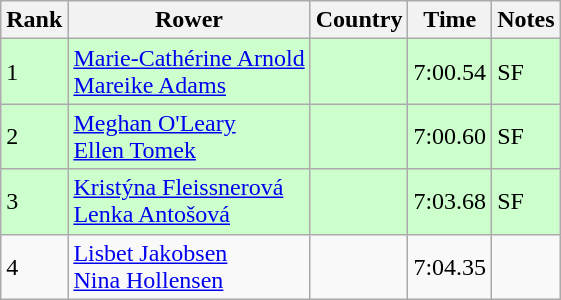<table class="wikitable">
<tr>
<th>Rank</th>
<th>Rower</th>
<th>Country</th>
<th>Time</th>
<th>Notes</th>
</tr>
<tr bgcolor=ccffcc>
<td>1</td>
<td><a href='#'>Marie-Cathérine Arnold</a><br><a href='#'>Mareike Adams</a></td>
<td></td>
<td>7:00.54</td>
<td>SF</td>
</tr>
<tr bgcolor=ccffcc>
<td>2</td>
<td><a href='#'>Meghan O'Leary</a><br><a href='#'>Ellen Tomek</a></td>
<td></td>
<td>7:00.60</td>
<td>SF</td>
</tr>
<tr bgcolor=ccffcc>
<td>3</td>
<td><a href='#'>Kristýna Fleissnerová</a><br><a href='#'>Lenka Antošová</a></td>
<td></td>
<td>7:03.68</td>
<td>SF</td>
</tr>
<tr>
<td>4</td>
<td><a href='#'>Lisbet Jakobsen</a><br><a href='#'>Nina Hollensen</a></td>
<td></td>
<td>7:04.35</td>
<td></td>
</tr>
</table>
